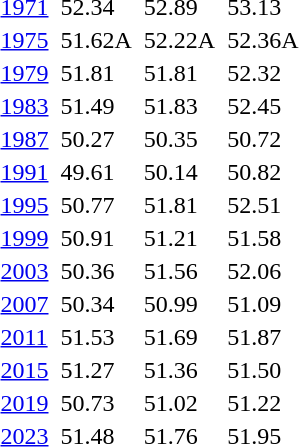<table>
<tr valign="top">
<td><a href='#'>1971</a><br></td>
<td></td>
<td>52.34</td>
<td></td>
<td>52.89</td>
<td></td>
<td>53.13</td>
</tr>
<tr valign="top">
<td><a href='#'>1975</a><br></td>
<td></td>
<td>51.62A</td>
<td></td>
<td>52.22A</td>
<td></td>
<td>52.36A</td>
</tr>
<tr valign="top">
<td><a href='#'>1979</a><br></td>
<td></td>
<td>51.81</td>
<td></td>
<td>51.81</td>
<td></td>
<td>52.32</td>
</tr>
<tr valign="top">
<td><a href='#'>1983</a><br></td>
<td></td>
<td>51.49</td>
<td></td>
<td>51.83</td>
<td></td>
<td>52.45</td>
</tr>
<tr valign="top">
<td><a href='#'>1987</a><br></td>
<td></td>
<td>50.27</td>
<td></td>
<td>50.35</td>
<td></td>
<td>50.72</td>
</tr>
<tr valign="top">
<td><a href='#'>1991</a><br></td>
<td></td>
<td>49.61</td>
<td></td>
<td>50.14</td>
<td></td>
<td>50.82</td>
</tr>
<tr valign="top">
<td><a href='#'>1995</a><br></td>
<td></td>
<td>50.77</td>
<td></td>
<td>51.81</td>
<td></td>
<td>52.51</td>
</tr>
<tr valign="top">
<td><a href='#'>1999</a><br></td>
<td></td>
<td>50.91</td>
<td></td>
<td>51.21</td>
<td></td>
<td>51.58</td>
</tr>
<tr valign="top">
<td><a href='#'>2003</a><br></td>
<td></td>
<td>50.36</td>
<td></td>
<td>51.56</td>
<td></td>
<td>52.06</td>
</tr>
<tr valign="top">
<td><a href='#'>2007</a><br></td>
<td></td>
<td>50.34</td>
<td></td>
<td>50.99</td>
<td></td>
<td>51.09</td>
</tr>
<tr valign="top">
<td><a href='#'>2011</a><br></td>
<td></td>
<td>51.53 </td>
<td></td>
<td>51.69 </td>
<td></td>
<td>51.87</td>
</tr>
<tr valign="top">
<td><a href='#'>2015</a><br></td>
<td></td>
<td>51.27</td>
<td></td>
<td>51.36</td>
<td></td>
<td>51.50</td>
</tr>
<tr valign="top">
<td><a href='#'>2019</a><br></td>
<td></td>
<td>50.73</td>
<td></td>
<td>51.02 </td>
<td></td>
<td>51.22</td>
</tr>
<tr valign="top">
<td><a href='#'>2023</a><br></td>
<td></td>
<td>51.48</td>
<td></td>
<td>51.76</td>
<td></td>
<td>51.95</td>
</tr>
</table>
